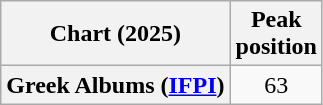<table class="wikitable sortable plainrowheaders" style="text-align:center">
<tr>
<th scope="col">Chart (2025)</th>
<th scope="col">Peak<br> position</th>
</tr>
<tr>
<th scope="row">Greek Albums (<a href='#'>IFPI</a>)</th>
<td>63</td>
</tr>
</table>
